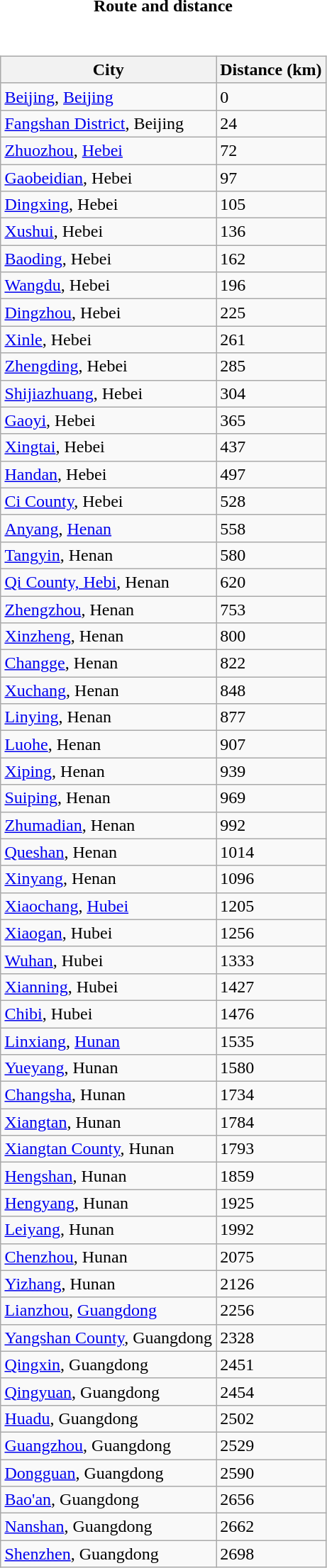<table style="font-size:100%;">
<tr>
<td width="33%" align="center"><strong>Route and distance</strong></td>
</tr>
<tr valign="top">
<td><br><table class="wikitable sortable" style="margin-left:auto;margin-right:auto">
<tr bgcolor="#ececec">
<th>City</th>
<th>Distance (km)</th>
</tr>
<tr>
<td><a href='#'>Beijing</a>, <a href='#'>Beijing</a></td>
<td>0</td>
</tr>
<tr>
<td><a href='#'>Fangshan District</a>, Beijing</td>
<td>24</td>
</tr>
<tr>
<td><a href='#'>Zhuozhou</a>, <a href='#'>Hebei</a></td>
<td>72</td>
</tr>
<tr>
<td><a href='#'>Gaobeidian</a>, Hebei</td>
<td>97</td>
</tr>
<tr>
<td><a href='#'>Dingxing</a>, Hebei</td>
<td>105</td>
</tr>
<tr>
<td><a href='#'>Xushui</a>, Hebei</td>
<td>136</td>
</tr>
<tr>
<td><a href='#'>Baoding</a>, Hebei</td>
<td>162</td>
</tr>
<tr>
<td><a href='#'>Wangdu</a>, Hebei</td>
<td>196</td>
</tr>
<tr>
<td><a href='#'>Dingzhou</a>, Hebei</td>
<td>225</td>
</tr>
<tr>
<td><a href='#'>Xinle</a>, Hebei</td>
<td>261</td>
</tr>
<tr>
<td><a href='#'>Zhengding</a>, Hebei</td>
<td>285</td>
</tr>
<tr>
<td><a href='#'>Shijiazhuang</a>, Hebei</td>
<td>304</td>
</tr>
<tr>
<td><a href='#'>Gaoyi</a>, Hebei</td>
<td>365</td>
</tr>
<tr>
<td><a href='#'>Xingtai</a>, Hebei</td>
<td>437</td>
</tr>
<tr>
<td><a href='#'>Handan</a>, Hebei</td>
<td>497</td>
</tr>
<tr>
<td><a href='#'>Ci County</a>, Hebei</td>
<td>528</td>
</tr>
<tr>
<td><a href='#'>Anyang</a>, <a href='#'>Henan</a></td>
<td>558</td>
</tr>
<tr>
<td><a href='#'>Tangyin</a>, Henan</td>
<td>580</td>
</tr>
<tr>
<td><a href='#'>Qi County, Hebi</a>, Henan</td>
<td>620</td>
</tr>
<tr>
<td><a href='#'>Zhengzhou</a>, Henan</td>
<td>753</td>
</tr>
<tr>
<td><a href='#'>Xinzheng</a>, Henan</td>
<td>800</td>
</tr>
<tr>
<td><a href='#'>Changge</a>, Henan</td>
<td>822</td>
</tr>
<tr>
<td><a href='#'>Xuchang</a>, Henan</td>
<td>848</td>
</tr>
<tr>
<td><a href='#'>Linying</a>, Henan</td>
<td>877</td>
</tr>
<tr>
<td><a href='#'>Luohe</a>, Henan</td>
<td>907</td>
</tr>
<tr>
<td><a href='#'>Xiping</a>, Henan</td>
<td>939</td>
</tr>
<tr>
<td><a href='#'>Suiping</a>, Henan</td>
<td>969</td>
</tr>
<tr>
<td><a href='#'>Zhumadian</a>, Henan</td>
<td>992</td>
</tr>
<tr>
<td><a href='#'>Queshan</a>, Henan</td>
<td>1014</td>
</tr>
<tr>
<td><a href='#'>Xinyang</a>, Henan</td>
<td>1096</td>
</tr>
<tr>
<td><a href='#'>Xiaochang</a>, <a href='#'>Hubei</a></td>
<td>1205</td>
</tr>
<tr>
<td><a href='#'>Xiaogan</a>, Hubei</td>
<td>1256</td>
</tr>
<tr>
<td><a href='#'>Wuhan</a>, Hubei</td>
<td>1333</td>
</tr>
<tr>
<td><a href='#'>Xianning</a>, Hubei</td>
<td>1427</td>
</tr>
<tr>
<td><a href='#'>Chibi</a>, Hubei</td>
<td>1476</td>
</tr>
<tr>
<td><a href='#'>Linxiang</a>, <a href='#'>Hunan</a></td>
<td>1535</td>
</tr>
<tr>
<td><a href='#'>Yueyang</a>, Hunan</td>
<td>1580</td>
</tr>
<tr>
<td><a href='#'>Changsha</a>, Hunan</td>
<td>1734</td>
</tr>
<tr>
<td><a href='#'>Xiangtan</a>, Hunan</td>
<td>1784</td>
</tr>
<tr>
<td><a href='#'>Xiangtan County</a>, Hunan</td>
<td>1793</td>
</tr>
<tr>
<td><a href='#'>Hengshan</a>, Hunan</td>
<td>1859</td>
</tr>
<tr>
<td><a href='#'>Hengyang</a>, Hunan</td>
<td>1925</td>
</tr>
<tr>
<td><a href='#'>Leiyang</a>, Hunan</td>
<td>1992</td>
</tr>
<tr>
<td><a href='#'>Chenzhou</a>, Hunan</td>
<td>2075</td>
</tr>
<tr>
<td><a href='#'>Yizhang</a>, Hunan</td>
<td>2126</td>
</tr>
<tr>
<td><a href='#'>Lianzhou</a>, <a href='#'>Guangdong</a></td>
<td>2256</td>
</tr>
<tr>
<td><a href='#'>Yangshan County</a>, Guangdong</td>
<td>2328</td>
</tr>
<tr>
<td><a href='#'>Qingxin</a>, Guangdong</td>
<td>2451</td>
</tr>
<tr>
<td><a href='#'>Qingyuan</a>, Guangdong</td>
<td>2454</td>
</tr>
<tr>
<td><a href='#'>Huadu</a>, Guangdong</td>
<td>2502</td>
</tr>
<tr>
<td><a href='#'>Guangzhou</a>, Guangdong</td>
<td>2529</td>
</tr>
<tr>
<td><a href='#'>Dongguan</a>, Guangdong</td>
<td>2590</td>
</tr>
<tr>
<td><a href='#'>Bao'an</a>, Guangdong</td>
<td>2656</td>
</tr>
<tr>
<td><a href='#'>Nanshan</a>, Guangdong</td>
<td>2662</td>
</tr>
<tr>
<td><a href='#'>Shenzhen</a>, Guangdong</td>
<td>2698</td>
</tr>
</table>
</td>
</tr>
</table>
